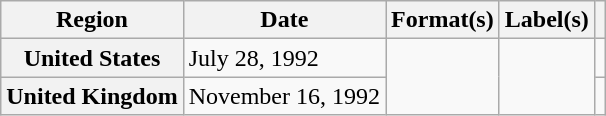<table class="wikitable plainrowheaders">
<tr>
<th scope="col">Region</th>
<th scope="col">Date</th>
<th scope="col">Format(s)</th>
<th scope="col">Label(s)</th>
<th scope="col"></th>
</tr>
<tr>
<th scope="row">United States</th>
<td>July 28, 1992</td>
<td rowspan="2"></td>
<td rowspan="2"></td>
<td></td>
</tr>
<tr>
<th scope="row">United Kingdom</th>
<td>November 16, 1992</td>
<td></td>
</tr>
</table>
